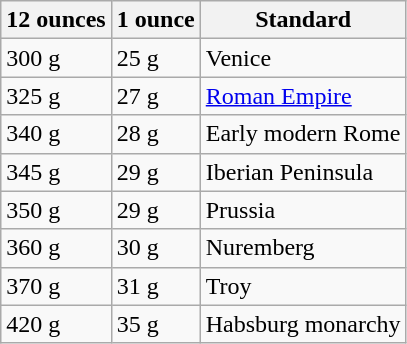<table class="wikitable" align="left" style="margin:0 1em 0 0">
<tr>
<th>12 ounces</th>
<th>1 ounce</th>
<th>Standard</th>
</tr>
<tr>
<td>300 g</td>
<td>25 g</td>
<td>Venice</td>
</tr>
<tr>
<td>325 g</td>
<td>27 g</td>
<td><a href='#'>Roman Empire</a></td>
</tr>
<tr>
<td>340 g</td>
<td>28 g</td>
<td>Early modern Rome</td>
</tr>
<tr>
<td>345 g</td>
<td>29 g</td>
<td>Iberian Peninsula</td>
</tr>
<tr>
<td>350 g</td>
<td>29 g</td>
<td>Prussia</td>
</tr>
<tr>
<td>360 g</td>
<td>30 g</td>
<td>Nuremberg</td>
</tr>
<tr>
<td>370 g</td>
<td>31 g</td>
<td>Troy</td>
</tr>
<tr>
<td>420 g</td>
<td>35 g</td>
<td>Habsburg monarchy</td>
</tr>
</table>
